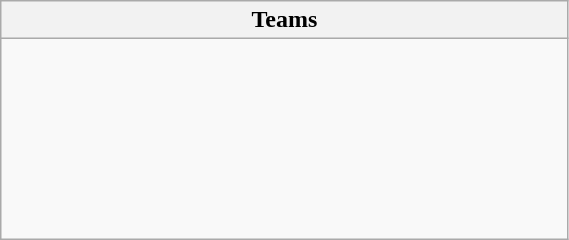<table class="wikitable" width=30%>
<tr>
<th width=25%>Teams</th>
</tr>
<tr>
<td><br><br>
<br>
<br>
<br>
<br>
<br>
</td>
</tr>
</table>
